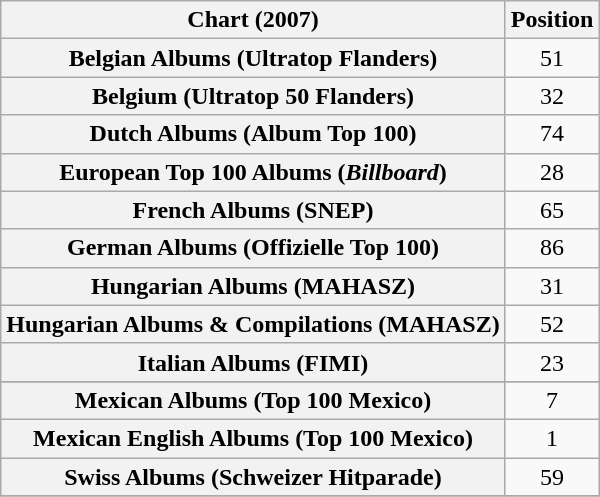<table class="wikitable sortable plainrowheaders" style="text-align:center;">
<tr>
<th>Chart (2007)</th>
<th>Position</th>
</tr>
<tr>
<th scope="row">Belgian Albums (Ultratop Flanders)</th>
<td align=center>51</td>
</tr>
<tr>
<th scope="row">Belgium (Ultratop 50 Flanders)</th>
<td align=center>32</td>
</tr>
<tr>
<th scope="row">Dutch Albums (Album Top 100)</th>
<td>74</td>
</tr>
<tr>
<th scope="row">European Top 100 Albums (<em>Billboard</em>)</th>
<td>28</td>
</tr>
<tr>
<th scope="row">French Albums (SNEP)</th>
<td>65</td>
</tr>
<tr>
<th scope="row">German Albums (Offizielle Top 100)</th>
<td>86</td>
</tr>
<tr>
<th scope="row">Hungarian Albums (MAHASZ)</th>
<td>31</td>
</tr>
<tr>
<th scope="row">Hungarian Albums & Compilations (MAHASZ)</th>
<td>52</td>
</tr>
<tr>
<th scope="row">Italian Albums (FIMI)</th>
<td>23</td>
</tr>
<tr>
</tr>
<tr>
<th scope="row">Mexican Albums (Top 100 Mexico)</th>
<td>7</td>
</tr>
<tr>
<th scope="row">Mexican English Albums (Top 100 Mexico)</th>
<td>1</td>
</tr>
<tr>
<th scope="row">Swiss Albums (Schweizer Hitparade)</th>
<td>59</td>
</tr>
<tr>
</tr>
</table>
